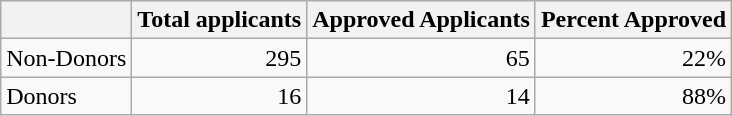<table class="wikitable">
<tr>
<th></th>
<th>Total applicants</th>
<th>Approved Applicants</th>
<th>Percent Approved</th>
</tr>
<tr>
<td>Non-Donors</td>
<td style="text-align:right;">295</td>
<td style="text-align:right;">65</td>
<td style="text-align:right;">22%</td>
</tr>
<tr>
<td>Donors</td>
<td style="text-align:right;">16</td>
<td style="text-align:right;">14</td>
<td style="text-align:right;">88%</td>
</tr>
</table>
